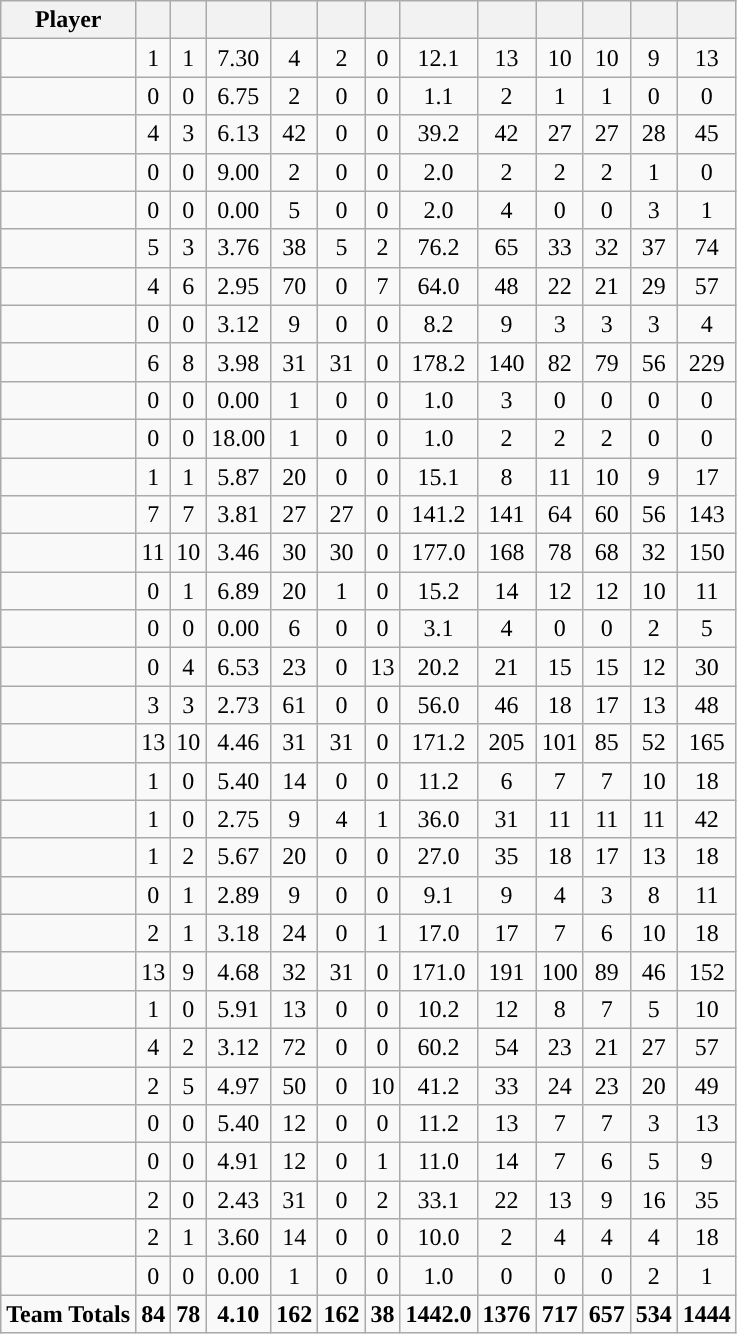<table class="wikitable sortable" style="text-align:center;">
<tr>
<th>Player</th>
<th></th>
<th></th>
<th></th>
<th></th>
<th></th>
<th></th>
<th></th>
<th></th>
<th></th>
<th></th>
<th></th>
<th></th>
</tr>
<tr>
<td style="text-align:left;"></td>
<td>1</td>
<td>1</td>
<td>7.30</td>
<td>4</td>
<td>2</td>
<td>0</td>
<td>12.1</td>
<td>13</td>
<td>10</td>
<td>10</td>
<td>9</td>
<td>13</td>
</tr>
<tr>
<td style="text-align:left;"></td>
<td>0</td>
<td>0</td>
<td>6.75</td>
<td>2</td>
<td>0</td>
<td>0</td>
<td>1.1</td>
<td>2</td>
<td>1</td>
<td>1</td>
<td>0</td>
<td>0</td>
</tr>
<tr>
<td style="text-align:left;"></td>
<td>4</td>
<td>3</td>
<td>6.13</td>
<td>42</td>
<td>0</td>
<td>0</td>
<td>39.2</td>
<td>42</td>
<td>27</td>
<td>27</td>
<td>28</td>
<td>45</td>
</tr>
<tr>
<td style="text-align:left;"></td>
<td>0</td>
<td>0</td>
<td>9.00</td>
<td>2</td>
<td>0</td>
<td>0</td>
<td>2.0</td>
<td>2</td>
<td>2</td>
<td>2</td>
<td>1</td>
<td>0</td>
</tr>
<tr>
<td style="text-align:left;"></td>
<td>0</td>
<td>0</td>
<td>0.00</td>
<td>5</td>
<td>0</td>
<td>0</td>
<td>2.0</td>
<td>4</td>
<td>0</td>
<td>0</td>
<td>3</td>
<td>1</td>
</tr>
<tr>
<td style="text-align:left;"></td>
<td>5</td>
<td>3</td>
<td>3.76</td>
<td>38</td>
<td>5</td>
<td>2</td>
<td>76.2</td>
<td>65</td>
<td>33</td>
<td>32</td>
<td>37</td>
<td>74</td>
</tr>
<tr>
<td style="text-align:left;"></td>
<td>4</td>
<td>6</td>
<td>2.95</td>
<td>70</td>
<td>0</td>
<td>7</td>
<td>64.0</td>
<td>48</td>
<td>22</td>
<td>21</td>
<td>29</td>
<td>57</td>
</tr>
<tr>
<td style="text-align:left;"></td>
<td>0</td>
<td>0</td>
<td>3.12</td>
<td>9</td>
<td>0</td>
<td>0</td>
<td>8.2</td>
<td>9</td>
<td>3</td>
<td>3</td>
<td>3</td>
<td>4</td>
</tr>
<tr>
<td style="text-align:left;"></td>
<td>6</td>
<td>8</td>
<td>3.98</td>
<td>31</td>
<td>31</td>
<td>0</td>
<td>178.2</td>
<td>140</td>
<td>82</td>
<td>79</td>
<td>56</td>
<td>229</td>
</tr>
<tr>
<td style="text-align:left;"></td>
<td>0</td>
<td>0</td>
<td>0.00</td>
<td>1</td>
<td>0</td>
<td>0</td>
<td>1.0</td>
<td>3</td>
<td>0</td>
<td>0</td>
<td>0</td>
<td>0</td>
</tr>
<tr>
<td style="text-align:left;"></td>
<td>0</td>
<td>0</td>
<td>18.00</td>
<td>1</td>
<td>0</td>
<td>0</td>
<td>1.0</td>
<td>2</td>
<td>2</td>
<td>2</td>
<td>0</td>
<td>0</td>
</tr>
<tr>
<td style="text-align:left;"></td>
<td>1</td>
<td>1</td>
<td>5.87</td>
<td>20</td>
<td>0</td>
<td>0</td>
<td>15.1</td>
<td>8</td>
<td>11</td>
<td>10</td>
<td>9</td>
<td>17</td>
</tr>
<tr>
<td style="text-align:left;"></td>
<td>7</td>
<td>7</td>
<td>3.81</td>
<td>27</td>
<td>27</td>
<td>0</td>
<td>141.2</td>
<td>141</td>
<td>64</td>
<td>60</td>
<td>56</td>
<td>143</td>
</tr>
<tr>
<td style="text-align:left;"></td>
<td>11</td>
<td>10</td>
<td>3.46</td>
<td>30</td>
<td>30</td>
<td>0</td>
<td>177.0</td>
<td>168</td>
<td>78</td>
<td>68</td>
<td>32</td>
<td>150</td>
</tr>
<tr>
<td style="text-align:left;"></td>
<td>0</td>
<td>1</td>
<td>6.89</td>
<td>20</td>
<td>1</td>
<td>0</td>
<td>15.2</td>
<td>14</td>
<td>12</td>
<td>12</td>
<td>10</td>
<td>11</td>
</tr>
<tr>
<td style="text-align:left;"></td>
<td>0</td>
<td>0</td>
<td>0.00</td>
<td>6</td>
<td>0</td>
<td>0</td>
<td>3.1</td>
<td>4</td>
<td>0</td>
<td>0</td>
<td>2</td>
<td>5</td>
</tr>
<tr>
<td style="text-align:left;"></td>
<td>0</td>
<td>4</td>
<td>6.53</td>
<td>23</td>
<td>0</td>
<td>13</td>
<td>20.2</td>
<td>21</td>
<td>15</td>
<td>15</td>
<td>12</td>
<td>30</td>
</tr>
<tr>
<td style="text-align:left;"></td>
<td>3</td>
<td>3</td>
<td>2.73</td>
<td>61</td>
<td>0</td>
<td>0</td>
<td>56.0</td>
<td>46</td>
<td>18</td>
<td>17</td>
<td>13</td>
<td>48</td>
</tr>
<tr>
<td style="text-align:left;"></td>
<td>13</td>
<td>10</td>
<td>4.46</td>
<td>31</td>
<td>31</td>
<td>0</td>
<td>171.2</td>
<td>205</td>
<td>101</td>
<td>85</td>
<td>52</td>
<td>165</td>
</tr>
<tr>
<td style="text-align:left;"></td>
<td>1</td>
<td>0</td>
<td>5.40</td>
<td>14</td>
<td>0</td>
<td>0</td>
<td>11.2</td>
<td>6</td>
<td>7</td>
<td>7</td>
<td>10</td>
<td>18</td>
</tr>
<tr>
<td style="text-align:left;"></td>
<td>1</td>
<td>0</td>
<td>2.75</td>
<td>9</td>
<td>4</td>
<td>1</td>
<td>36.0</td>
<td>31</td>
<td>11</td>
<td>11</td>
<td>11</td>
<td>42</td>
</tr>
<tr>
<td style="text-align:left;"></td>
<td>1</td>
<td>2</td>
<td>5.67</td>
<td>20</td>
<td>0</td>
<td>0</td>
<td>27.0</td>
<td>35</td>
<td>18</td>
<td>17</td>
<td>13</td>
<td>18</td>
</tr>
<tr>
<td style="text-align:left;"></td>
<td>0</td>
<td>1</td>
<td>2.89</td>
<td>9</td>
<td>0</td>
<td>0</td>
<td>9.1</td>
<td>9</td>
<td>4</td>
<td>3</td>
<td>8</td>
<td>11</td>
</tr>
<tr>
<td style="text-align:left;"></td>
<td>2</td>
<td>1</td>
<td>3.18</td>
<td>24</td>
<td>0</td>
<td>1</td>
<td>17.0</td>
<td>17</td>
<td>7</td>
<td>6</td>
<td>10</td>
<td>18</td>
</tr>
<tr>
<td style="text-align:left;"></td>
<td>13</td>
<td>9</td>
<td>4.68</td>
<td>32</td>
<td>31</td>
<td>0</td>
<td>171.0</td>
<td>191</td>
<td>100</td>
<td>89</td>
<td>46</td>
<td>152</td>
</tr>
<tr>
<td style="text-align:left;"></td>
<td>1</td>
<td>0</td>
<td>5.91</td>
<td>13</td>
<td>0</td>
<td>0</td>
<td>10.2</td>
<td>12</td>
<td>8</td>
<td>7</td>
<td>5</td>
<td>10</td>
</tr>
<tr>
<td style="text-align:left;"></td>
<td>4</td>
<td>2</td>
<td>3.12</td>
<td>72</td>
<td>0</td>
<td>0</td>
<td>60.2</td>
<td>54</td>
<td>23</td>
<td>21</td>
<td>27</td>
<td>57</td>
</tr>
<tr>
<td style="text-align:left;"></td>
<td>2</td>
<td>5</td>
<td>4.97</td>
<td>50</td>
<td>0</td>
<td>10</td>
<td>41.2</td>
<td>33</td>
<td>24</td>
<td>23</td>
<td>20</td>
<td>49</td>
</tr>
<tr>
<td style="text-align:left;"></td>
<td>0</td>
<td>0</td>
<td>5.40</td>
<td>12</td>
<td>0</td>
<td>0</td>
<td>11.2</td>
<td>13</td>
<td>7</td>
<td>7</td>
<td>3</td>
<td>13</td>
</tr>
<tr>
<td style="text-align:left;"></td>
<td>0</td>
<td>0</td>
<td>4.91</td>
<td>12</td>
<td>0</td>
<td>1</td>
<td>11.0</td>
<td>14</td>
<td>7</td>
<td>6</td>
<td>5</td>
<td>9</td>
</tr>
<tr>
<td style="text-align:left;"></td>
<td>2</td>
<td>0</td>
<td>2.43</td>
<td>31</td>
<td>0</td>
<td>2</td>
<td>33.1</td>
<td>22</td>
<td>13</td>
<td>9</td>
<td>16</td>
<td>35</td>
</tr>
<tr>
<td style="text-align:left;"></td>
<td>2</td>
<td>1</td>
<td>3.60</td>
<td>14</td>
<td>0</td>
<td>0</td>
<td>10.0</td>
<td>2</td>
<td>4</td>
<td>4</td>
<td>4</td>
<td>18</td>
</tr>
<tr>
<td style="text-align:left;"></td>
<td>0</td>
<td>0</td>
<td>0.00</td>
<td>1</td>
<td>0</td>
<td>0</td>
<td>1.0</td>
<td>0</td>
<td>0</td>
<td>0</td>
<td>2</td>
<td>1</td>
</tr>
<tr>
<td style="text-align:left;"><strong>Team Totals</strong></td>
<td><strong>84</strong></td>
<td><strong>78</strong></td>
<td><strong>4.10</strong></td>
<td><strong>162</strong></td>
<td><strong>162</strong></td>
<td><strong>38</strong></td>
<td><strong>1442.0</strong></td>
<td><strong>1376</strong></td>
<td><strong>717</strong></td>
<td><strong>657</strong></td>
<td><strong>534</strong></td>
<td><strong>1444</strong></td>
</tr>
</table>
